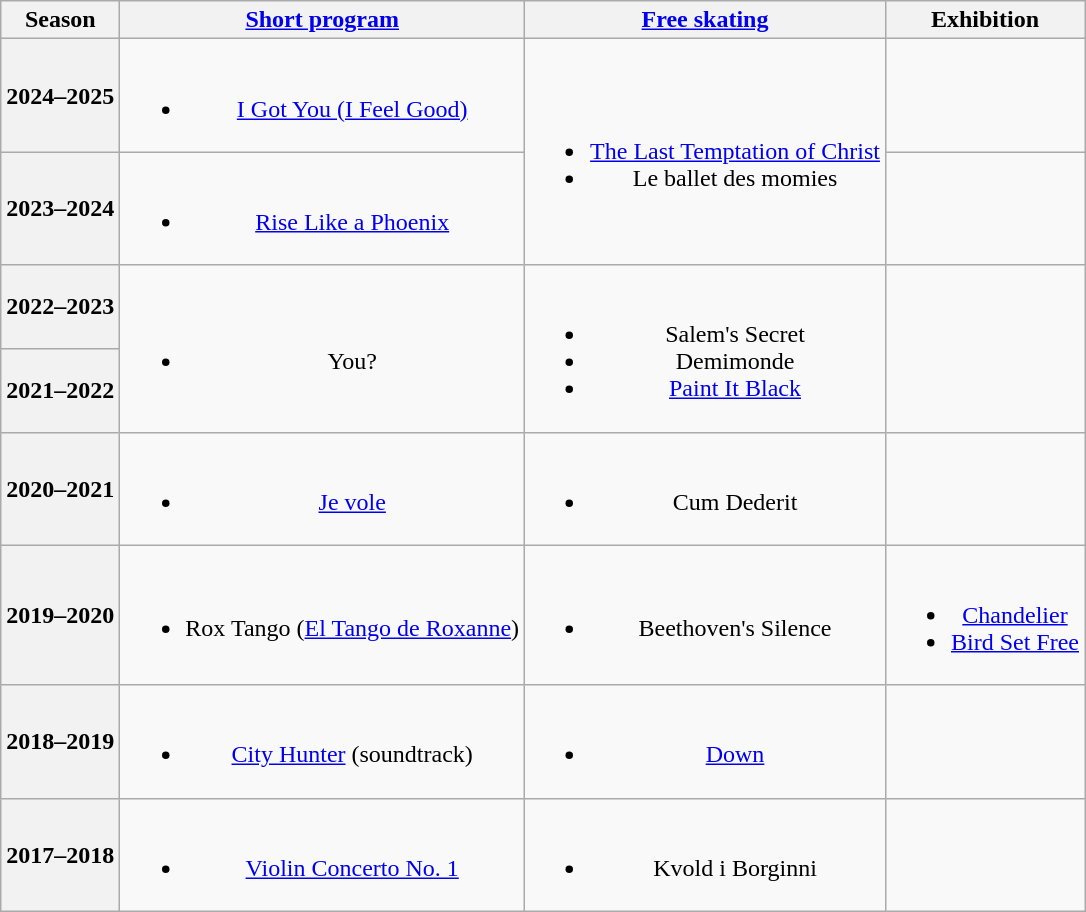<table class=wikitable style=text-align:center>
<tr>
<th>Season</th>
<th><a href='#'>Short program</a></th>
<th><a href='#'>Free skating</a></th>
<th>Exhibition</th>
</tr>
<tr>
<th>2024–2025 <br> </th>
<td><br><ul><li><a href='#'>I Got You (I Feel Good)</a> <br> </li></ul></td>
<td rowspan=2><br><ul><li><a href='#'>The Last Temptation of Christ</a> <br> </li><li>Le ballet des momies <br> </li></ul></td>
<td></td>
</tr>
<tr>
<th>2023–2024 <br> </th>
<td><br><ul><li><a href='#'>Rise Like a Phoenix</a> <br> </li></ul></td>
<td></td>
</tr>
<tr>
<th>2022–2023<br></th>
<td rowspan=2><br><ul><li>You? <br> </li></ul></td>
<td rowspan=2><br><ul><li>Salem's Secret <br> </li><li>Demimonde <br> </li><li><a href='#'>Paint It Black</a> <br> </li></ul></td>
</tr>
<tr>
<th>2021–2022</th>
</tr>
<tr>
<th>2020–2021<br></th>
<td><br><ul><li><a href='#'>Je vole</a> <br> </li></ul></td>
<td><br><ul><li>Cum Dederit<br></li></ul></td>
<td></td>
</tr>
<tr>
<th>2019–2020<br></th>
<td><br><ul><li>Rox Tango (<a href='#'>El Tango de Roxanne</a>)<br></li></ul></td>
<td><br><ul><li>Beethoven's Silence<br></li></ul></td>
<td><br><ul><li><a href='#'>Chandelier</a></li><li><a href='#'>Bird Set Free</a><br></li></ul></td>
</tr>
<tr>
<th>2018–2019<br></th>
<td><br><ul><li><a href='#'>City Hunter</a> (soundtrack)<br></li></ul></td>
<td><br><ul><li><a href='#'>Down</a><br></li></ul></td>
<td></td>
</tr>
<tr>
<th>2017–2018<br></th>
<td><br><ul><li><a href='#'>Violin Concerto No. 1</a><br></li></ul></td>
<td><br><ul><li>Kvold i Borginni<br></li></ul></td>
<td></td>
</tr>
</table>
